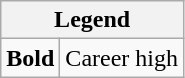<table class="wikitable mw-collapsible">
<tr>
<th colspan="2">Legend</th>
</tr>
<tr>
<td><strong>Bold</strong></td>
<td>Career high</td>
</tr>
</table>
